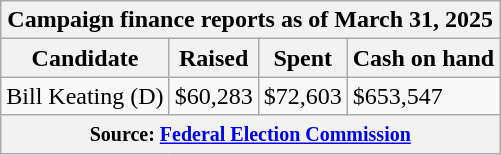<table class="wikitable sortable">
<tr>
<th colspan=4>Campaign finance reports as of March 31, 2025</th>
</tr>
<tr style="text-align:center;">
<th>Candidate</th>
<th>Raised</th>
<th>Spent</th>
<th>Cash on hand</th>
</tr>
<tr>
<td>Bill Keating (D)</td>
<td>$60,283</td>
<td>$72,603</td>
<td>$653,547</td>
</tr>
<tr>
<th colspan="4"><small>Source: <a href='#'>Federal Election Commission</a></small></th>
</tr>
</table>
